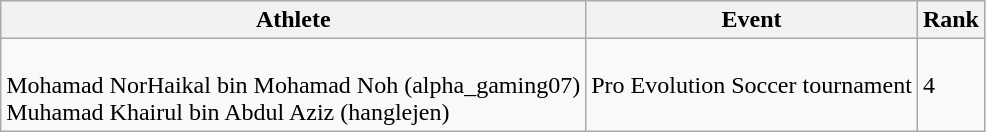<table class="wikitable">
<tr>
<th>Athlete</th>
<th>Event</th>
<th>Rank</th>
</tr>
<tr>
<td><br>Mohamad NorHaikal bin Mohamad Noh (alpha_gaming07)<br>Muhamad Khairul bin Abdul Aziz (hanglejen)<br></td>
<td>Pro Evolution Soccer tournament</td>
<td>4</td>
</tr>
</table>
